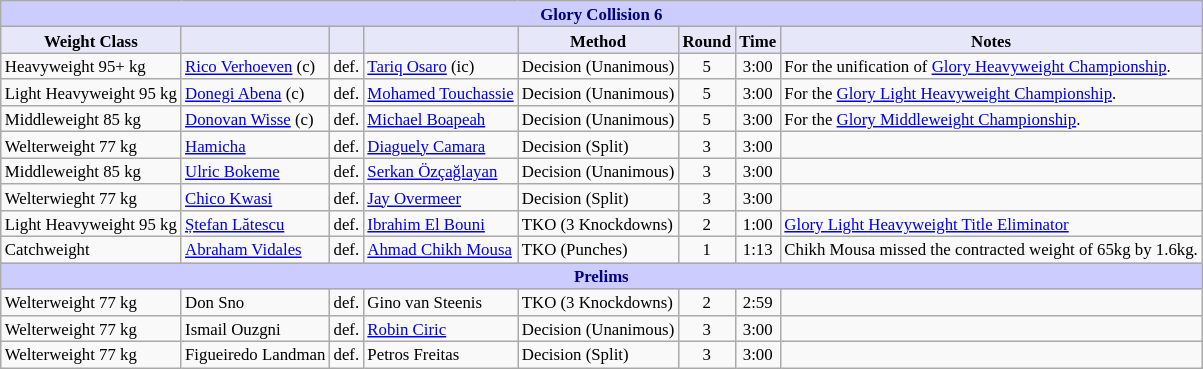<table class="wikitable" style="font-size: 70%;">
<tr>
<th colspan="8" style="background-color: #ccf; color: #000080; text-align: center;"><strong>Glory Collision 6</strong></th>
</tr>
<tr>
<th colspan="1" style="background-color: #E6E8FA; color: #000000; text-align: center;">Weight Class</th>
<th colspan="1" style="background-color: #E6E8FA; color: #000000; text-align: center;"></th>
<th colspan="1" style="background-color: #E6E8FA; color: #000000; text-align: center;"></th>
<th colspan="1" style="background-color: #E6E8FA; color: #000000; text-align: center;"></th>
<th colspan="1" style="background-color: #E6E8FA; color: #000000; text-align: center;">Method</th>
<th colspan="1" style="background-color: #E6E8FA; color: #000000; text-align: center;">Round</th>
<th colspan="1" style="background-color: #E6E8FA; color: #000000; text-align: center;">Time</th>
<th colspan="1" style="background-color: #E6E8FA; color: #000000; text-align: center;">Notes</th>
</tr>
<tr>
<td>Heavyweight 95+ kg</td>
<td> <a href='#'>Rico Verhoeven</a> (c)</td>
<td align=center>def.</td>
<td> <a href='#'>Tariq Osaro</a> (ic)</td>
<td>Decision (Unanimous)</td>
<td align=center>5</td>
<td align=center>3:00</td>
<td>For the unification of <a href='#'>Glory Heavyweight Championship</a>.</td>
</tr>
<tr>
<td>Light Heavyweight 95 kg</td>
<td> <a href='#'>Donegi Abena</a> (c)</td>
<td align=center>def.</td>
<td> <a href='#'>Mohamed Touchassie</a></td>
<td>Decision (Unanimous)</td>
<td align=center>5</td>
<td align=center>3:00</td>
<td>For the <a href='#'>Glory Light Heavyweight Championship</a>.</td>
</tr>
<tr>
<td>Middleweight 85 kg</td>
<td> <a href='#'>Donovan Wisse</a> (c)</td>
<td align=center>def.</td>
<td> <a href='#'>Michael Boapeah</a></td>
<td>Decision (Unanimous)</td>
<td align=center>5</td>
<td align=center>3:00</td>
<td>For the <a href='#'>Glory Middleweight Championship</a>.</td>
</tr>
<tr>
<td>Welterweight 77 kg</td>
<td> <a href='#'>Hamicha</a></td>
<td align=center>def.</td>
<td> <a href='#'>Diaguely Camara</a></td>
<td>Decision (Split)</td>
<td align=center>3</td>
<td align=center>3:00</td>
<td></td>
</tr>
<tr>
<td>Middleweight 85 kg</td>
<td> <a href='#'>Ulric Bokeme</a></td>
<td align=center>def.</td>
<td> <a href='#'>Serkan Özçağlayan</a></td>
<td>Decision (Unanimous)</td>
<td align=center>3</td>
<td align=center>3:00</td>
<td></td>
</tr>
<tr>
<td>Welterwieght 77 kg</td>
<td> <a href='#'>Chico Kwasi</a></td>
<td align=center>def.</td>
<td> <a href='#'>Jay Overmeer</a></td>
<td>Decision (Split)</td>
<td align=center>3</td>
<td align=center>3:00</td>
<td></td>
</tr>
<tr>
<td>Light Heavyweight 95 kg</td>
<td> <a href='#'>Ștefan Lătescu</a></td>
<td align=center>def.</td>
<td> <a href='#'>Ibrahim El Bouni</a></td>
<td>TKO (3 Knockdowns)</td>
<td align=center>2</td>
<td align=center>1:00</td>
<td><a href='#'>Glory Light Heavyweight Title Eliminator</a></td>
</tr>
<tr>
<td>Catchweight</td>
<td> <a href='#'>Abraham Vidales</a></td>
<td align=center>def.</td>
<td> <a href='#'>Ahmad Chikh Mousa</a></td>
<td>TKO (Punches)</td>
<td align=center>1</td>
<td align=center>1:13</td>
<td>Chikh Mousa missed the contracted weight of 65kg by 1.6kg.</td>
</tr>
<tr>
<th colspan="8" style="background-color: #ccf; color: #000080; text-align: center;"><strong>Prelims</strong></th>
</tr>
<tr>
<td>Welterweight 77 kg</td>
<td> Don Sno</td>
<td align=center>def.</td>
<td> Gino van Steenis</td>
<td>TKO (3 Knockdowns)</td>
<td align=center>2</td>
<td align=center>2:59</td>
<td></td>
</tr>
<tr>
<td>Welterweight 77 kg</td>
<td> Ismail Ouzgni</td>
<td align=center>def.</td>
<td> <a href='#'>Robin Ciric</a></td>
<td>Decision (Unanimous)</td>
<td align=center>3</td>
<td align=center>3:00</td>
<td></td>
</tr>
<tr>
<td>Welterweight 77 kg</td>
<td> Figueiredo Landman</td>
<td align=center>def.</td>
<td> Petros Freitas</td>
<td>Decision (Split)</td>
<td align=center>3</td>
<td align=center>3:00</td>
<td></td>
</tr>
</table>
